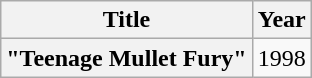<table class="wikitable plainrowheaders" style="text-align:center;">
<tr>
<th>Title</th>
<th>Year</th>
</tr>
<tr>
<th scope="row">"Teenage Mullet Fury"<br></th>
<td>1998</td>
</tr>
</table>
